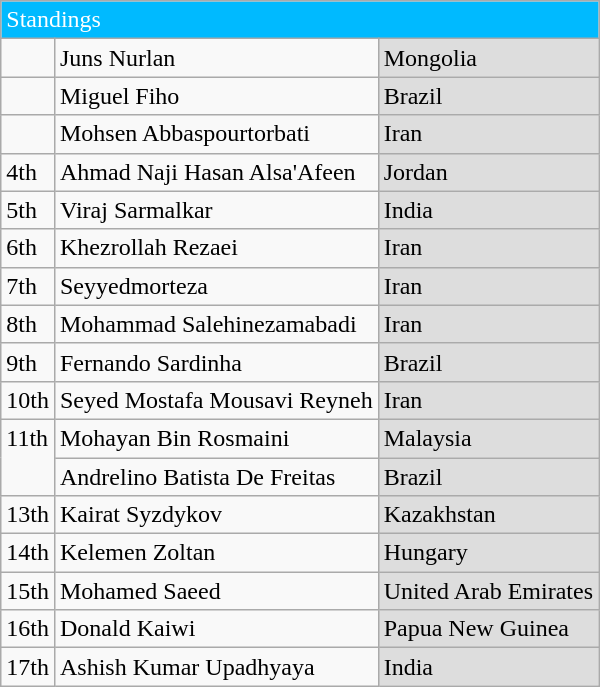<table class="wikitable">
<tr>
<td colspan="3" style="background:#00baff;color:#fff">Standings</td>
</tr>
<tr>
<td></td>
<td>Juns Nurlan</td>
<td style="background:#dddddd"> Mongolia</td>
</tr>
<tr>
<td></td>
<td>Miguel Fiho</td>
<td style="background:#dddddd"> Brazil</td>
</tr>
<tr>
<td></td>
<td>Mohsen Abbaspourtorbati</td>
<td style="background:#dddddd"> Iran</td>
</tr>
<tr>
<td>4th</td>
<td>Ahmad Naji Hasan Alsa'Afeen</td>
<td style="background:#dddddd"> Jordan</td>
</tr>
<tr>
<td>5th</td>
<td>Viraj Sarmalkar</td>
<td style="background:#dddddd"> India</td>
</tr>
<tr>
<td>6th</td>
<td>Khezrollah Rezaei</td>
<td style="background:#dddddd"> Iran</td>
</tr>
<tr>
<td>7th</td>
<td>Seyyedmorteza</td>
<td style="background:#dddddd"> Iran</td>
</tr>
<tr>
<td>8th</td>
<td>Mohammad Salehinezamabadi</td>
<td style="background:#dddddd"> Iran</td>
</tr>
<tr>
<td>9th</td>
<td>Fernando Sardinha</td>
<td style="background:#dddddd"> Brazil</td>
</tr>
<tr>
<td>10th</td>
<td>Seyed Mostafa Mousavi Reyneh</td>
<td style="background:#dddddd"> Iran</td>
</tr>
<tr>
<td valign=top rowspan=2>11th</td>
<td>Mohayan Bin Rosmaini</td>
<td style="background:#dddddd"> Malaysia</td>
</tr>
<tr>
<td>Andrelino Batista De Freitas</td>
<td style="background:#dddddd"> Brazil</td>
</tr>
<tr>
<td>13th</td>
<td>Kairat Syzdykov</td>
<td style="background:#dddddd"> Kazakhstan</td>
</tr>
<tr>
<td>14th</td>
<td>Kelemen Zoltan</td>
<td style="background:#dddddd"> Hungary</td>
</tr>
<tr>
<td>15th</td>
<td>Mohamed Saeed</td>
<td style="background:#dddddd"> United Arab Emirates</td>
</tr>
<tr>
<td>16th</td>
<td>Donald Kaiwi</td>
<td style="background:#dddddd"> Papua New Guinea</td>
</tr>
<tr>
<td>17th</td>
<td>Ashish Kumar Upadhyaya</td>
<td style="background:#dddddd"> India</td>
</tr>
</table>
